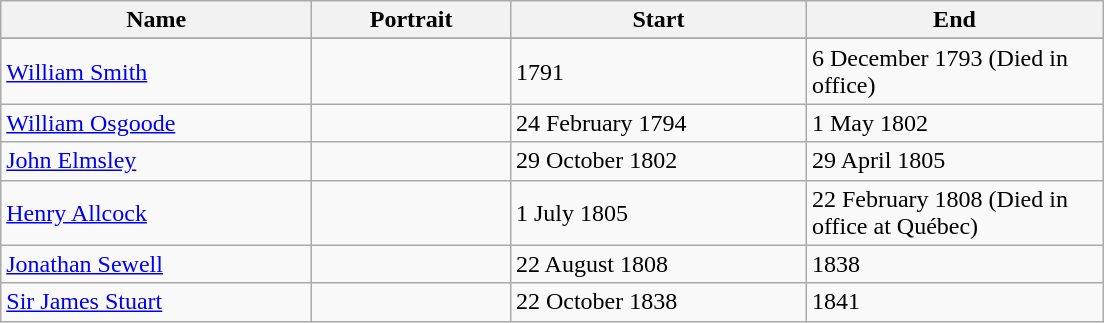<table class="wikitable">
<tr>
<th scope=col width="200">Name</th>
<th scope=col width="125">Portrait</th>
<th scope=col width="190">Start</th>
<th scope=col width="190">End</th>
</tr>
<tr>
</tr>
<tr>
<td><a href='#'>William Smith</a></td>
<td></td>
<td>1791</td>
<td>6 December 1793 (Died in office)</td>
</tr>
<tr>
<td><a href='#'>William Osgoode</a></td>
<td></td>
<td>24 February 1794</td>
<td>1 May 1802</td>
</tr>
<tr>
<td><a href='#'>John Elmsley</a></td>
<td></td>
<td>29 October 1802</td>
<td>29 April 1805</td>
</tr>
<tr>
<td><a href='#'>Henry Allcock</a></td>
<td></td>
<td>1 July 1805</td>
<td>22 February 1808 (Died in office at Québec)</td>
</tr>
<tr>
<td><a href='#'>Jonathan Sewell</a></td>
<td></td>
<td>22 August 1808</td>
<td>1838</td>
</tr>
<tr>
<td><a href='#'>Sir James Stuart</a></td>
<td></td>
<td>22 October 1838</td>
<td>1841</td>
</tr>
</table>
